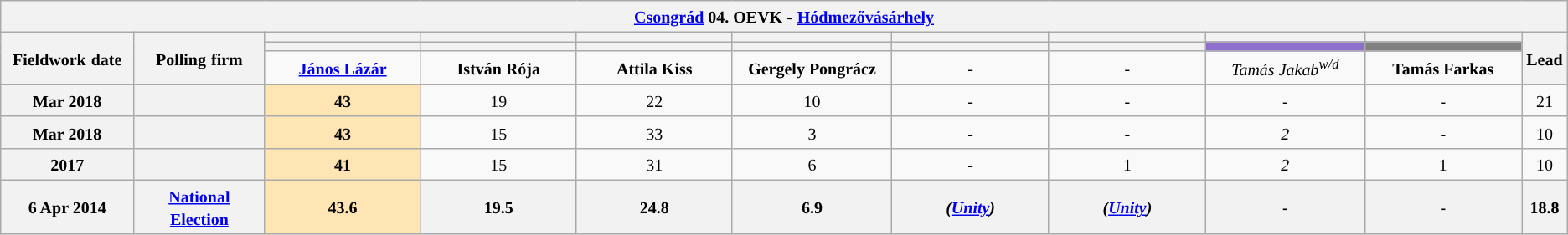<table class="wikitable mw-collapsible mw-collapsed" style="text-align:center">
<tr>
<th colspan="11" style="width: 980pt;"><small><a href='#'>Csongrád</a> 04. OEVK -</small> <small><a href='#'>Hódmezővásárhely</a></small></th>
</tr>
<tr>
<th rowspan="3" style="width: 80pt;"><small>Fieldwork</small> <small>date</small></th>
<th rowspan="3" style="width: 80pt;"><strong><small>Polling</small> <small>firm</small></strong></th>
<th style="width: 100pt;"><small></small></th>
<th style="width: 100pt;"><small> </small></th>
<th style="width: 100pt;"></th>
<th style="width: 100pt;"></th>
<th style="width: 100pt;"></th>
<th style="width: 100pt;"></th>
<th style="width: 100pt;"></th>
<th style="width: 100pt;"></th>
<th rowspan="3" style="width: 20pt;"><small>Lead</small></th>
</tr>
<tr>
<th style="color:inherit;background:"></th>
<th style="color:inherit;background:"></th>
<th style="color:inherit;background:"></th>
<th style="color:inherit;background:"></th>
<th style="color:inherit;background:"></th>
<th style="color:inherit;background:"></th>
<th style="color:inherit;background:#8E6FCE;"></th>
<th style="color:inherit;background:#808080;"></th>
</tr>
<tr>
<td><small><strong><a href='#'>János Lázár</a></strong></small></td>
<td><small><strong>István Rója</strong></small></td>
<td><small><strong>Attila Kiss</strong></small></td>
<td><small><strong>Gergely Pongrácz</strong></small></td>
<td><small>-</small></td>
<td><small>-</small></td>
<td><small><em>Tamás Jakab<sup>w/d</sup></em></small></td>
<td><small><strong>Tamás Farkas</strong></small></td>
</tr>
<tr>
<th><small>Mar 2018</small></th>
<th><small></small></th>
<td style="background:#FFE5B4"><small><strong>43</strong></small></td>
<td><small>19</small></td>
<td><small>22</small></td>
<td><small>10</small></td>
<td><small>-</small></td>
<td><small>-</small></td>
<td><small><em>-</em></small></td>
<td><small>-</small></td>
<td style="background:"><small>21</small></td>
</tr>
<tr>
<th><small>Mar 2018</small></th>
<th></th>
<td style="background:#FFE5B4"><small><strong>43</strong></small></td>
<td><small>15</small></td>
<td><small>33</small></td>
<td><small>3</small></td>
<td><small>-</small></td>
<td><small>-</small></td>
<td><small><em>2</em></small></td>
<td><small>-</small></td>
<td style="background:"><small>10</small></td>
</tr>
<tr>
<th><small>2017</small></th>
<th><small></small></th>
<td style="background:#FFE5B4"><small><strong>41</strong></small></td>
<td><small>15</small></td>
<td><small>31</small></td>
<td><small>6</small></td>
<td><small>-</small></td>
<td><small>1</small></td>
<td><small><em>2</em></small></td>
<td><small>1</small></td>
<td style="background:"><small>10</small></td>
</tr>
<tr>
<th><small>6 Apr 2014</small></th>
<th><a href='#'><small>National Election</small></a></th>
<th style="background:#FFE5B4"><small><strong>43.6</strong></small></th>
<th><small>19.5</small></th>
<th><small>24.8</small></th>
<th><small>6.9</small></th>
<th><small><em>(<a href='#'>Unity</a>)</em></small></th>
<th><small><em>(<a href='#'>Unity</a>)</em></small></th>
<th><small>-</small></th>
<th><small>-</small></th>
<th style="background:"><small>18.8</small></th>
</tr>
</table>
